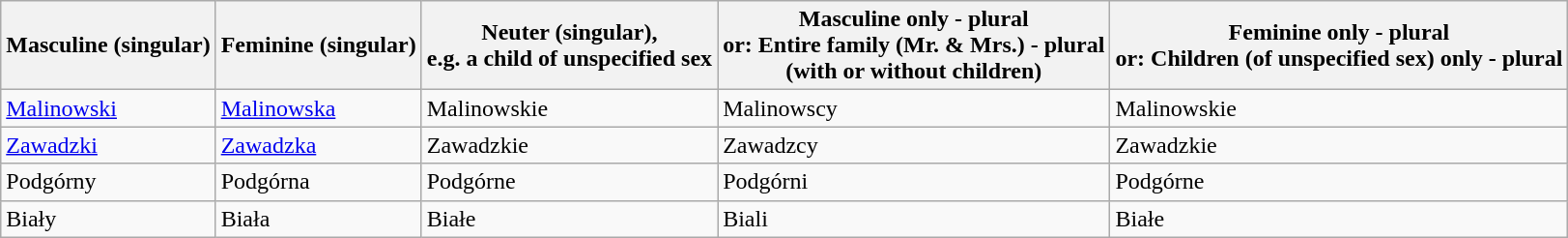<table class="wikitable" align=center>
<tr>
<th>Masculine (singular)</th>
<th>Feminine (singular)</th>
<th>Neuter (singular), <br>e.g. a child of unspecified sex</th>
<th>Masculine only - plural<br> or: Entire family (Mr. & Mrs.) - plural <br>(with or without children)</th>
<th>Feminine only - plural <br> or: Children (of unspecified sex) only - plural</th>
</tr>
<tr>
<td><a href='#'>Malinowski</a></td>
<td><a href='#'>Malinowska</a></td>
<td>Malinowskie</td>
<td>Malinowscy</td>
<td>Malinowskie</td>
</tr>
<tr>
<td><a href='#'>Zawadzki</a></td>
<td><a href='#'>Zawadzka</a></td>
<td>Zawadzkie</td>
<td>Zawadzcy</td>
<td>Zawadzkie</td>
</tr>
<tr>
<td>Podgórny</td>
<td>Podgórna</td>
<td>Podgórne</td>
<td>Podgórni</td>
<td>Podgórne</td>
</tr>
<tr>
<td>Biały</td>
<td>Biała</td>
<td>Białe</td>
<td>Biali</td>
<td>Białe</td>
</tr>
</table>
